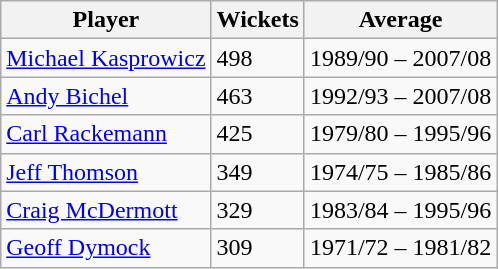<table class="wikitable">
<tr>
<th>Player</th>
<th>Wickets</th>
<th>Average</th>
</tr>
<tr>
<td><a href='#'>Michael Kasprowicz</a></td>
<td>498</td>
<td>1989/90 – 2007/08</td>
</tr>
<tr>
<td><a href='#'>Andy Bichel</a></td>
<td>463</td>
<td>1992/93 – 2007/08</td>
</tr>
<tr>
<td><a href='#'>Carl Rackemann</a></td>
<td>425</td>
<td>1979/80 – 1995/96</td>
</tr>
<tr>
<td><a href='#'>Jeff Thomson</a></td>
<td>349</td>
<td>1974/75 – 1985/86</td>
</tr>
<tr>
<td><a href='#'>Craig McDermott</a></td>
<td>329</td>
<td>1983/84 – 1995/96</td>
</tr>
<tr>
<td><a href='#'>Geoff Dymock</a></td>
<td>309</td>
<td>1971/72 – 1981/82</td>
</tr>
</table>
